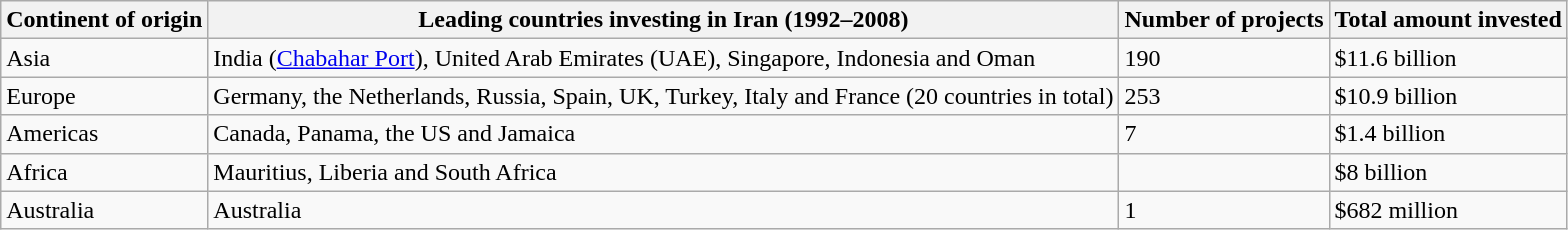<table class="wikitable">
<tr>
<th>Continent of origin</th>
<th>Leading countries investing in Iran (1992–2008)</th>
<th>Number of projects</th>
<th>Total amount invested</th>
</tr>
<tr>
<td>Asia</td>
<td>India (<a href='#'>Chabahar Port</a>), United Arab Emirates (UAE), Singapore, Indonesia and Oman</td>
<td>190</td>
<td>$11.6 billion</td>
</tr>
<tr>
<td>Europe</td>
<td>Germany, the Netherlands, Russia, Spain, UK, Turkey, Italy and France (20 countries in total)</td>
<td>253</td>
<td>$10.9 billion</td>
</tr>
<tr>
<td>Americas</td>
<td>Canada, Panama, the US and Jamaica</td>
<td>7</td>
<td>$1.4 billion</td>
</tr>
<tr>
<td>Africa</td>
<td>Mauritius, Liberia and South Africa</td>
<td></td>
<td>$8 billion</td>
</tr>
<tr>
<td>Australia</td>
<td>Australia</td>
<td>1</td>
<td>$682 million</td>
</tr>
</table>
